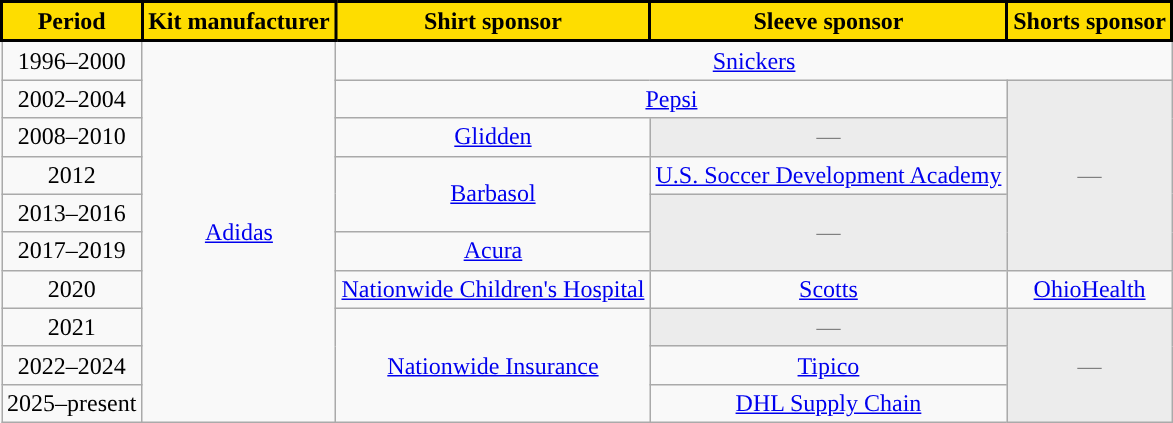<table class="wikitable" style="text-align: center">
<tr>
<th style="background:#FEDD00; color:#000; border:2px solid #000;" scope="col">Period</th>
<th style="background:#FEDD00; color:#000; border:2px solid #000;" scope="col">Kit manufacturer</th>
<th style="background:#FEDD00; color:#000; border:2px solid #000;" scope="col">Shirt sponsor</th>
<th style="background:#FEDD00; color:#000; border:2px solid #000;" scope="col">Sleeve sponsor</th>
<th style="background:#FEDD00; color:#000; border:2px solid #000;" scope="col">Shorts sponsor</th>
</tr>
<tr>
<td>1996–2000</td>
<td rowspan="10"><a href='#'>Adidas</a></td>
<td colspan="3"><a href='#'>Snickers</a></td>
</tr>
<tr>
<td>2002–2004</td>
<td colspan="2"><a href='#'>Pepsi</a></td>
<td rowspan="5" style="background:#ececec; color:gray">—</td>
</tr>
<tr>
<td>2008–2010</td>
<td><a href='#'>Glidden</a></td>
<td style="background:#ececec; color:gray">—</td>
</tr>
<tr>
<td>2012</td>
<td rowspan="2"><a href='#'>Barbasol</a></td>
<td><a href='#'>U.S. Soccer Development Academy</a></td>
</tr>
<tr>
<td>2013–2016</td>
<td rowspan="2" style="background:#ececec; color:gray">—</td>
</tr>
<tr>
<td>2017–2019</td>
<td><a href='#'>Acura</a></td>
</tr>
<tr>
<td>2020</td>
<td><a href='#'>Nationwide Children's Hospital</a></td>
<td><a href='#'>Scotts</a></td>
<td><a href='#'>OhioHealth</a></td>
</tr>
<tr>
<td>2021</td>
<td rowspan="3"><a href='#'>Nationwide Insurance</a></td>
<td style="background:#ececec; color:gray">—</td>
<td rowspan="3" style="background:#ececec; color:gray">—</td>
</tr>
<tr>
<td>2022–2024</td>
<td><a href='#'>Tipico</a></td>
</tr>
<tr>
<td>2025–present</td>
<td><a href='#'>DHL Supply Chain</a></td>
</tr>
</table>
